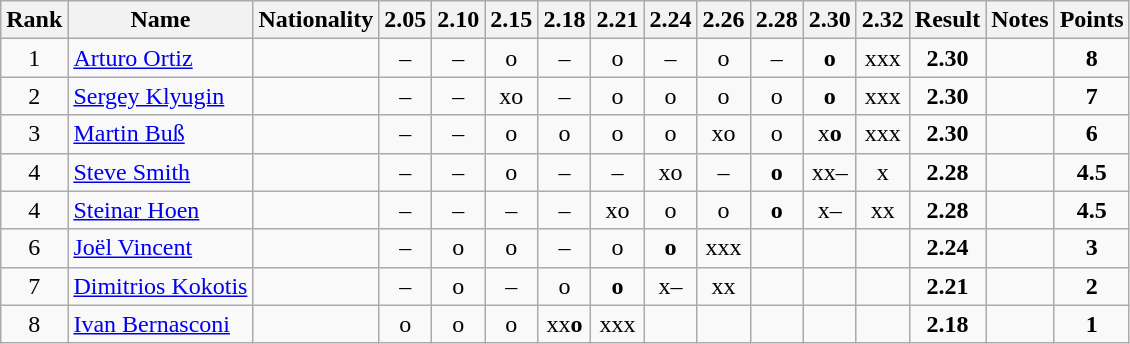<table class="wikitable sortable" style="text-align:center">
<tr>
<th>Rank</th>
<th>Name</th>
<th>Nationality</th>
<th>2.05</th>
<th>2.10</th>
<th>2.15</th>
<th>2.18</th>
<th>2.21</th>
<th>2.24</th>
<th>2.26</th>
<th>2.28</th>
<th>2.30</th>
<th>2.32</th>
<th>Result</th>
<th>Notes</th>
<th>Points</th>
</tr>
<tr>
<td>1</td>
<td align=left><a href='#'>Arturo Ortiz</a></td>
<td align=left></td>
<td>–</td>
<td>–</td>
<td>o</td>
<td>–</td>
<td>o</td>
<td>–</td>
<td>o</td>
<td>–</td>
<td><strong>o</strong></td>
<td>xxx</td>
<td><strong>2.30</strong></td>
<td></td>
<td><strong>8</strong></td>
</tr>
<tr>
<td>2</td>
<td align=left><a href='#'>Sergey Klyugin</a></td>
<td align=left></td>
<td>–</td>
<td>–</td>
<td>xo</td>
<td>–</td>
<td>o</td>
<td>o</td>
<td>o</td>
<td>o</td>
<td><strong>o</strong></td>
<td>xxx</td>
<td><strong>2.30</strong></td>
<td></td>
<td><strong>7</strong></td>
</tr>
<tr>
<td>3</td>
<td align=left><a href='#'>Martin Buß</a></td>
<td align=left></td>
<td>–</td>
<td>–</td>
<td>o</td>
<td>o</td>
<td>o</td>
<td>o</td>
<td>xo</td>
<td>o</td>
<td>x<strong>o</strong></td>
<td>xxx</td>
<td><strong>2.30</strong></td>
<td></td>
<td><strong>6</strong></td>
</tr>
<tr>
<td>4</td>
<td align=left><a href='#'>Steve Smith</a></td>
<td align=left></td>
<td>–</td>
<td>–</td>
<td>o</td>
<td>–</td>
<td>–</td>
<td>xo</td>
<td>–</td>
<td><strong>o</strong></td>
<td>xx–</td>
<td>x</td>
<td><strong>2.28</strong></td>
<td></td>
<td><strong>4.5</strong></td>
</tr>
<tr>
<td>4</td>
<td align=left><a href='#'>Steinar Hoen</a></td>
<td align=left></td>
<td>–</td>
<td>–</td>
<td>–</td>
<td>–</td>
<td>xo</td>
<td>o</td>
<td>o</td>
<td><strong>o</strong></td>
<td>x–</td>
<td>xx</td>
<td><strong>2.28</strong></td>
<td></td>
<td><strong>4.5</strong></td>
</tr>
<tr>
<td>6</td>
<td align=left><a href='#'>Joël Vincent</a></td>
<td align=left></td>
<td>–</td>
<td>o</td>
<td>o</td>
<td>–</td>
<td>o</td>
<td><strong>o</strong></td>
<td>xxx</td>
<td></td>
<td></td>
<td></td>
<td><strong>2.24</strong></td>
<td></td>
<td><strong>3</strong></td>
</tr>
<tr>
<td>7</td>
<td align=left><a href='#'>Dimitrios Kokotis</a></td>
<td align=left></td>
<td>–</td>
<td>o</td>
<td>–</td>
<td>o</td>
<td><strong>o</strong></td>
<td>x–</td>
<td>xx</td>
<td></td>
<td></td>
<td></td>
<td><strong>2.21</strong></td>
<td></td>
<td><strong>2</strong></td>
</tr>
<tr>
<td>8</td>
<td align=left><a href='#'>Ivan Bernasconi</a></td>
<td align=left></td>
<td>o</td>
<td>o</td>
<td>o</td>
<td>xx<strong>o</strong></td>
<td>xxx</td>
<td></td>
<td></td>
<td></td>
<td></td>
<td></td>
<td><strong>2.18</strong></td>
<td></td>
<td><strong>1</strong></td>
</tr>
</table>
